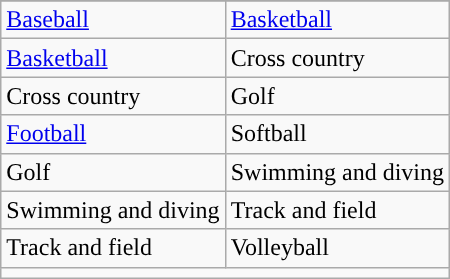<table class="wikitable" style=" ">
<tr>
</tr>
<tr>
<td><a href='#'>Baseball</a></td>
<td><a href='#'>Basketball</a></td>
</tr>
<tr>
<td><a href='#'>Basketball</a></td>
<td>Cross country</td>
</tr>
<tr>
<td>Cross country</td>
<td>Golf</td>
</tr>
<tr>
<td><a href='#'>Football</a></td>
<td>Softball</td>
</tr>
<tr>
<td>Golf</td>
<td>Swimming and diving</td>
</tr>
<tr>
<td>Swimming and diving</td>
<td>Track and field</td>
</tr>
<tr>
<td>Track and field</td>
<td>Volleyball</td>
</tr>
<tr>
<td colspan="2"></td>
</tr>
</table>
